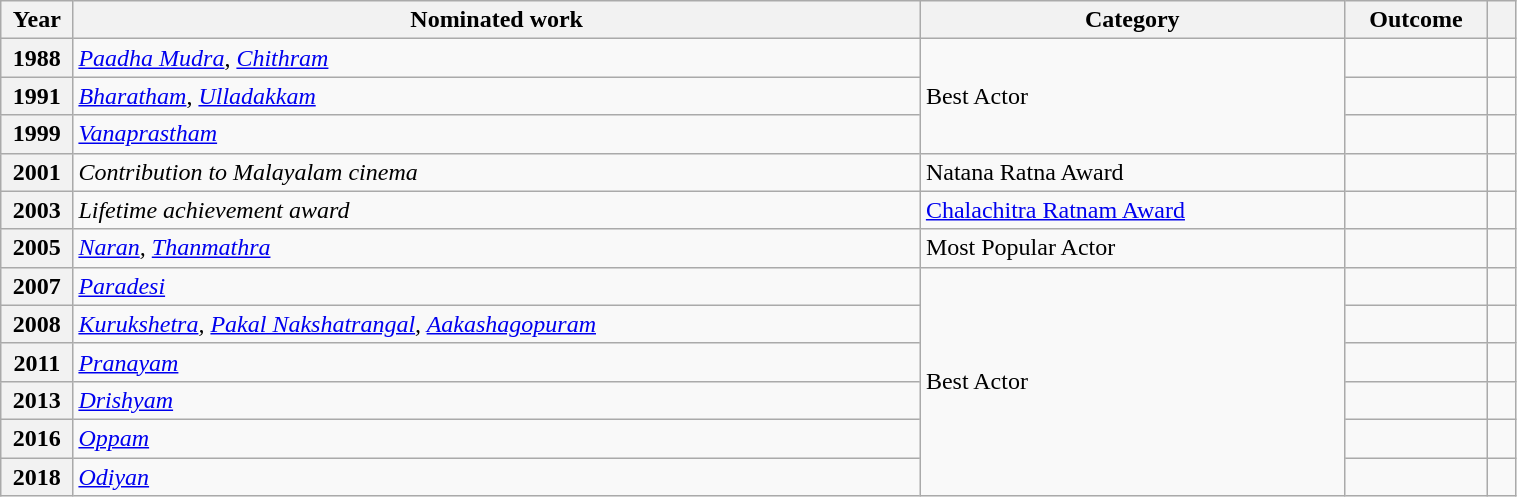<table class="wikitable plainrowheaders" style="width:80%;">
<tr>
<th scope="col" style="width:1%;">Year</th>
<th scope="col" style="width:30%;">Nominated work</th>
<th scope="col" style="width:15%;">Category</th>
<th scope="col" style="width:3%;">Outcome</th>
<th scope="col" style="width:1%;"></th>
</tr>
<tr>
<th scope="row">1988</th>
<td><em><a href='#'>Paadha Mudra</a></em>, <em><a href='#'>Chithram</a></em></td>
<td rowspan="3">Best Actor</td>
<td></td>
<td style="text-align:center;"></td>
</tr>
<tr>
<th scope="row">1991</th>
<td><em><a href='#'>Bharatham</a></em>, <em><a href='#'>Ulladakkam</a></em></td>
<td></td>
<td style="text-align:center;"></td>
</tr>
<tr>
<th scope="row">1999</th>
<td><em><a href='#'>Vanaprastham</a></em></td>
<td></td>
<td style="text-align:center;"></td>
</tr>
<tr>
<th scope="row">2001</th>
<td><em>Contribution to Malayalam cinema</em></td>
<td>Natana Ratna Award</td>
<td></td>
<td style="text-align:center;"></td>
</tr>
<tr>
<th scope="row">2003</th>
<td><em>Lifetime achievement award</em></td>
<td><a href='#'>Chalachitra Ratnam Award</a></td>
<td></td>
<td style="text-align:center;"></td>
</tr>
<tr>
<th scope="row">2005</th>
<td><em><a href='#'>Naran</a>, <a href='#'>Thanmathra</a></em></td>
<td>Most Popular Actor</td>
<td></td>
<td style="text-align:center;"></td>
</tr>
<tr>
<th scope="row">2007</th>
<td><em><a href='#'>Paradesi</a></em></td>
<td rowspan="6">Best Actor</td>
<td></td>
<td style="text-align:center;"></td>
</tr>
<tr>
<th scope="row">2008</th>
<td><em><a href='#'>Kurukshetra</a>, <a href='#'>Pakal Nakshatrangal</a>, <a href='#'>Aakashagopuram</a></em></td>
<td></td>
<td style="text-align:center;"></td>
</tr>
<tr>
<th scope="row">2011</th>
<td><em><a href='#'>Pranayam</a></em></td>
<td></td>
<td style="text-align:center;"></td>
</tr>
<tr>
<th scope="row">2013</th>
<td><em><a href='#'>Drishyam</a></em></td>
<td></td>
<td style="text-align:center;"></td>
</tr>
<tr>
<th scope="row">2016</th>
<td><em><a href='#'>Oppam</a></em></td>
<td></td>
<td style="text-align:center;"></td>
</tr>
<tr>
<th scope="row">2018</th>
<td><em><a href='#'>Odiyan</a></em></td>
<td></td>
<td style="text-align:center;"></td>
</tr>
</table>
